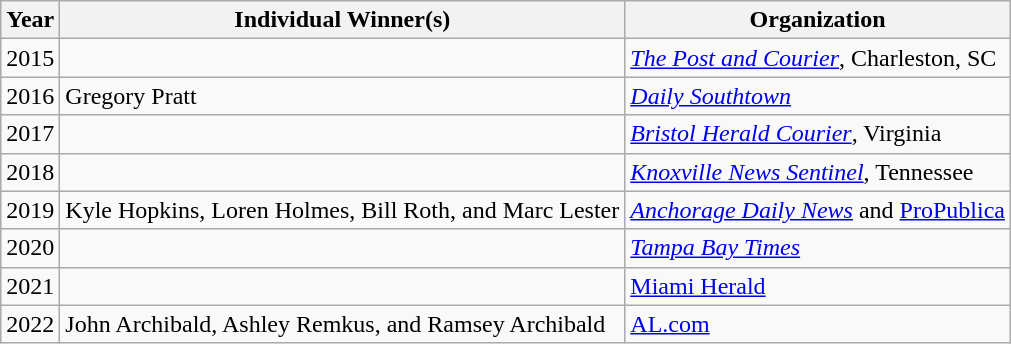<table class="wikitable sortable">
<tr>
<th>Year</th>
<th>Individual Winner(s)</th>
<th>Organization</th>
</tr>
<tr>
<td>2015</td>
<td></td>
<td><em><a href='#'>The Post and Courier</a></em>, Charleston, SC</td>
</tr>
<tr>
<td>2016</td>
<td>Gregory Pratt</td>
<td><em><a href='#'>Daily Southtown</a></em></td>
</tr>
<tr>
<td>2017</td>
<td></td>
<td><em><a href='#'>Bristol Herald Courier</a></em>, Virginia</td>
</tr>
<tr>
<td>2018</td>
<td></td>
<td><em><a href='#'>Knoxville News Sentinel</a></em>, Tennessee</td>
</tr>
<tr>
<td>2019</td>
<td>Kyle Hopkins, Loren Holmes, Bill Roth, and Marc Lester</td>
<td><em><a href='#'>Anchorage Daily News</a></em> and <a href='#'>ProPublica</a></td>
</tr>
<tr>
<td>2020</td>
<td></td>
<td><em><a href='#'>Tampa Bay Times</a></em></td>
</tr>
<tr>
<td>2021</td>
<td></td>
<td><a href='#'>Miami Herald</a></td>
</tr>
<tr>
<td>2022</td>
<td>John Archibald, Ashley Remkus, and Ramsey Archibald</td>
<td><a href='#'>AL.com</a></td>
</tr>
</table>
